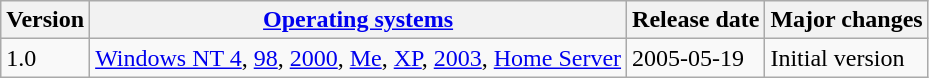<table class="wikitable">
<tr>
<th>Version</th>
<th><a href='#'>Operating systems</a></th>
<th>Release date</th>
<th>Major changes</th>
</tr>
<tr>
<td>1.0</td>
<td><a href='#'>Windows NT 4</a>, <a href='#'>98</a>, <a href='#'>2000</a>, <a href='#'>Me</a>, <a href='#'>XP</a>, <a href='#'>2003</a>, <a href='#'>Home Server</a></td>
<td>2005-05-19</td>
<td>Initial version</td>
</tr>
</table>
